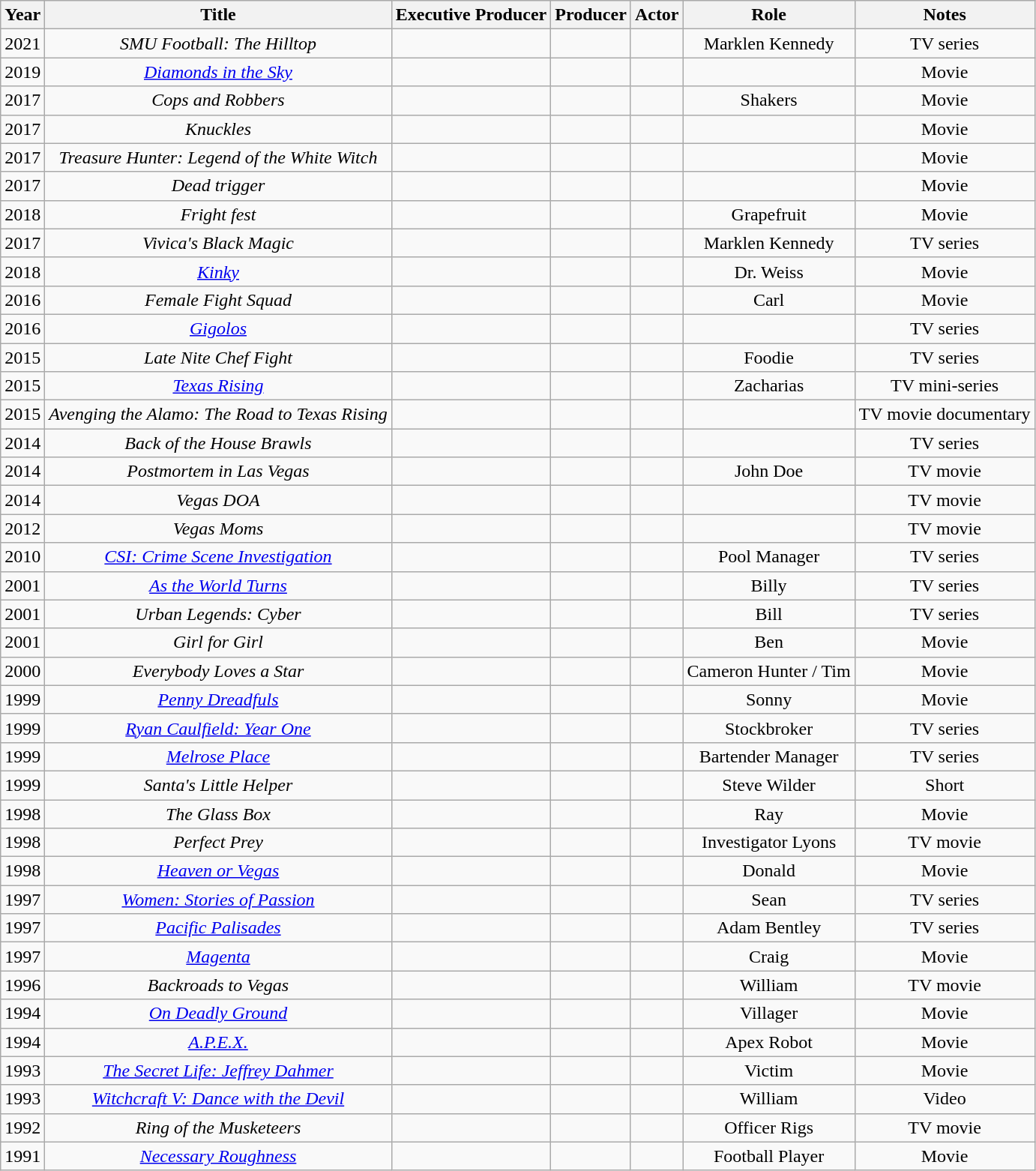<table class="wikitable sortable" style="text-align:center">
<tr>
<th>Year</th>
<th>Title</th>
<th>Executive Producer</th>
<th>Producer</th>
<th>Actor</th>
<th>Role</th>
<th>Notes</th>
</tr>
<tr>
<td>2021</td>
<td><em>SMU Football: The Hilltop</em></td>
<td></td>
<td></td>
<td></td>
<td>Marklen Kennedy</td>
<td>TV series</td>
</tr>
<tr>
<td>2019</td>
<td><em><a href='#'>Diamonds in the Sky</a></em></td>
<td></td>
<td></td>
<td></td>
<td></td>
<td>Movie</td>
</tr>
<tr>
<td>2017</td>
<td><em>Cops and Robbers</em></td>
<td></td>
<td></td>
<td></td>
<td>Shakers</td>
<td>Movie</td>
</tr>
<tr>
<td>2017</td>
<td><em>Knuckles</em></td>
<td></td>
<td></td>
<td></td>
<td></td>
<td>Movie</td>
</tr>
<tr>
<td>2017</td>
<td><em>Treasure Hunter: Legend of the White Witch</em></td>
<td></td>
<td></td>
<td></td>
<td></td>
<td>Movie</td>
</tr>
<tr>
<td>2017</td>
<td><em>Dead trigger</em></td>
<td></td>
<td></td>
<td></td>
<td></td>
<td>Movie</td>
</tr>
<tr>
<td>2018</td>
<td><em>Fright fest</em></td>
<td></td>
<td></td>
<td></td>
<td>Grapefruit</td>
<td>Movie</td>
</tr>
<tr>
<td>2017</td>
<td><em>Vivica's Black Magic</em></td>
<td></td>
<td></td>
<td></td>
<td>Marklen Kennedy</td>
<td>TV series</td>
</tr>
<tr>
<td>2018</td>
<td><em><a href='#'>Kinky</a></em></td>
<td></td>
<td></td>
<td></td>
<td>Dr. Weiss</td>
<td>Movie</td>
</tr>
<tr>
<td>2016</td>
<td><em>Female Fight Squad</em></td>
<td></td>
<td></td>
<td></td>
<td>Carl</td>
<td>Movie</td>
</tr>
<tr>
<td>2016</td>
<td><em><a href='#'>Gigolos</a></em></td>
<td></td>
<td></td>
<td></td>
<td></td>
<td>TV series</td>
</tr>
<tr>
<td>2015</td>
<td><em>Late Nite Chef Fight</em></td>
<td></td>
<td></td>
<td></td>
<td>Foodie</td>
<td>TV series</td>
</tr>
<tr>
<td>2015</td>
<td><em><a href='#'>Texas Rising</a></em></td>
<td></td>
<td></td>
<td></td>
<td>Zacharias</td>
<td>TV mini-series</td>
</tr>
<tr>
<td>2015</td>
<td><em>Avenging the Alamo: The Road to Texas Rising</em></td>
<td></td>
<td></td>
<td></td>
<td></td>
<td>TV movie documentary</td>
</tr>
<tr>
<td>2014</td>
<td><em>Back of the House Brawls</em></td>
<td></td>
<td></td>
<td></td>
<td></td>
<td>TV series</td>
</tr>
<tr>
<td>2014</td>
<td><em>Postmortem in Las Vegas</em></td>
<td></td>
<td></td>
<td></td>
<td>John Doe</td>
<td>TV movie</td>
</tr>
<tr>
<td>2014</td>
<td><em>Vegas DOA</em></td>
<td></td>
<td></td>
<td></td>
<td></td>
<td>TV movie</td>
</tr>
<tr>
<td>2012</td>
<td><em>Vegas Moms</em></td>
<td></td>
<td></td>
<td></td>
<td></td>
<td>TV movie</td>
</tr>
<tr>
<td>2010</td>
<td><em><a href='#'>CSI: Crime Scene Investigation</a></em></td>
<td></td>
<td></td>
<td></td>
<td>Pool Manager</td>
<td>TV series</td>
</tr>
<tr>
<td>2001</td>
<td><em><a href='#'>As the World Turns</a></em></td>
<td></td>
<td></td>
<td></td>
<td>Billy</td>
<td>TV series</td>
</tr>
<tr>
<td>2001</td>
<td><em>Urban Legends: Cyber</em></td>
<td></td>
<td></td>
<td></td>
<td>Bill</td>
<td>TV series</td>
</tr>
<tr>
<td>2001</td>
<td><em>Girl for Girl</em></td>
<td></td>
<td></td>
<td></td>
<td>Ben</td>
<td>Movie</td>
</tr>
<tr>
<td>2000</td>
<td><em>Everybody Loves a Star</em></td>
<td></td>
<td></td>
<td></td>
<td>Cameron Hunter / Tim</td>
<td>Movie</td>
</tr>
<tr>
<td>1999</td>
<td><em><a href='#'>Penny Dreadfuls</a></em></td>
<td></td>
<td></td>
<td></td>
<td>Sonny</td>
<td>Movie</td>
</tr>
<tr>
<td>1999</td>
<td><em><a href='#'>Ryan Caulfield: Year One</a></em></td>
<td></td>
<td></td>
<td></td>
<td>Stockbroker</td>
<td>TV series</td>
</tr>
<tr>
<td>1999</td>
<td><em><a href='#'>Melrose Place</a></em></td>
<td></td>
<td></td>
<td></td>
<td>Bartender Manager</td>
<td>TV series</td>
</tr>
<tr>
<td>1999</td>
<td><em>Santa's Little Helper</em></td>
<td></td>
<td></td>
<td></td>
<td>Steve Wilder</td>
<td>Short</td>
</tr>
<tr>
<td>1998</td>
<td><em>The Glass Box</em></td>
<td></td>
<td></td>
<td></td>
<td>Ray</td>
<td>Movie</td>
</tr>
<tr>
<td>1998</td>
<td><em>Perfect Prey</em></td>
<td></td>
<td></td>
<td></td>
<td>Investigator Lyons</td>
<td>TV movie</td>
</tr>
<tr>
<td>1998</td>
<td><em><a href='#'>Heaven or Vegas</a></em></td>
<td></td>
<td></td>
<td></td>
<td>Donald</td>
<td>Movie</td>
</tr>
<tr>
<td>1997</td>
<td><em><a href='#'>Women: Stories of Passion</a></em></td>
<td></td>
<td></td>
<td></td>
<td>Sean</td>
<td>TV series</td>
</tr>
<tr>
<td>1997</td>
<td><em><a href='#'>Pacific Palisades</a></em></td>
<td></td>
<td></td>
<td></td>
<td>Adam Bentley</td>
<td>TV series</td>
</tr>
<tr>
<td>1997</td>
<td><em><a href='#'>Magenta</a></em></td>
<td></td>
<td></td>
<td></td>
<td>Craig</td>
<td>Movie</td>
</tr>
<tr>
<td>1996</td>
<td><em>Backroads to Vegas</em></td>
<td></td>
<td></td>
<td></td>
<td>William</td>
<td>TV movie</td>
</tr>
<tr>
<td>1994</td>
<td><em><a href='#'>On Deadly Ground</a></em></td>
<td></td>
<td></td>
<td></td>
<td>Villager</td>
<td>Movie</td>
</tr>
<tr>
<td>1994</td>
<td><em><a href='#'>A.P.E.X.</a></em></td>
<td></td>
<td></td>
<td></td>
<td>Apex Robot</td>
<td>Movie</td>
</tr>
<tr>
<td>1993</td>
<td><em><a href='#'>The Secret Life: Jeffrey Dahmer</a></em></td>
<td></td>
<td></td>
<td></td>
<td>Victim</td>
<td>Movie</td>
</tr>
<tr>
<td>1993</td>
<td><em><a href='#'>Witchcraft V: Dance with the Devil</a></em></td>
<td></td>
<td></td>
<td></td>
<td>William</td>
<td>Video</td>
</tr>
<tr>
<td>1992</td>
<td><em>Ring of the Musketeers</em></td>
<td></td>
<td></td>
<td></td>
<td>Officer Rigs</td>
<td>TV movie</td>
</tr>
<tr>
<td>1991</td>
<td><em><a href='#'>Necessary Roughness</a></em></td>
<td></td>
<td></td>
<td></td>
<td>Football Player</td>
<td>Movie</td>
</tr>
</table>
